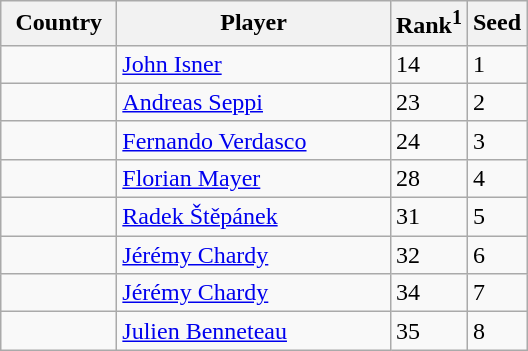<table class="sortable wikitable">
<tr>
<th width="70">Country</th>
<th width="175">Player</th>
<th>Rank<sup>1</sup></th>
<th>Seed</th>
</tr>
<tr>
<td></td>
<td><a href='#'>John Isner</a></td>
<td>14</td>
<td>1</td>
</tr>
<tr>
<td></td>
<td><a href='#'>Andreas Seppi</a></td>
<td>23</td>
<td>2</td>
</tr>
<tr>
<td></td>
<td><a href='#'>Fernando Verdasco</a></td>
<td>24</td>
<td>3</td>
</tr>
<tr>
<td></td>
<td><a href='#'>Florian Mayer</a></td>
<td>28</td>
<td>4</td>
</tr>
<tr>
<td></td>
<td><a href='#'>Radek Štěpánek</a></td>
<td>31</td>
<td>5</td>
</tr>
<tr>
<td></td>
<td><a href='#'>Jérémy Chardy</a></td>
<td>32</td>
<td>6</td>
</tr>
<tr>
<td></td>
<td><a href='#'>Jérémy Chardy</a></td>
<td>34</td>
<td>7</td>
</tr>
<tr>
<td></td>
<td><a href='#'>Julien Benneteau</a></td>
<td>35</td>
<td>8</td>
</tr>
</table>
